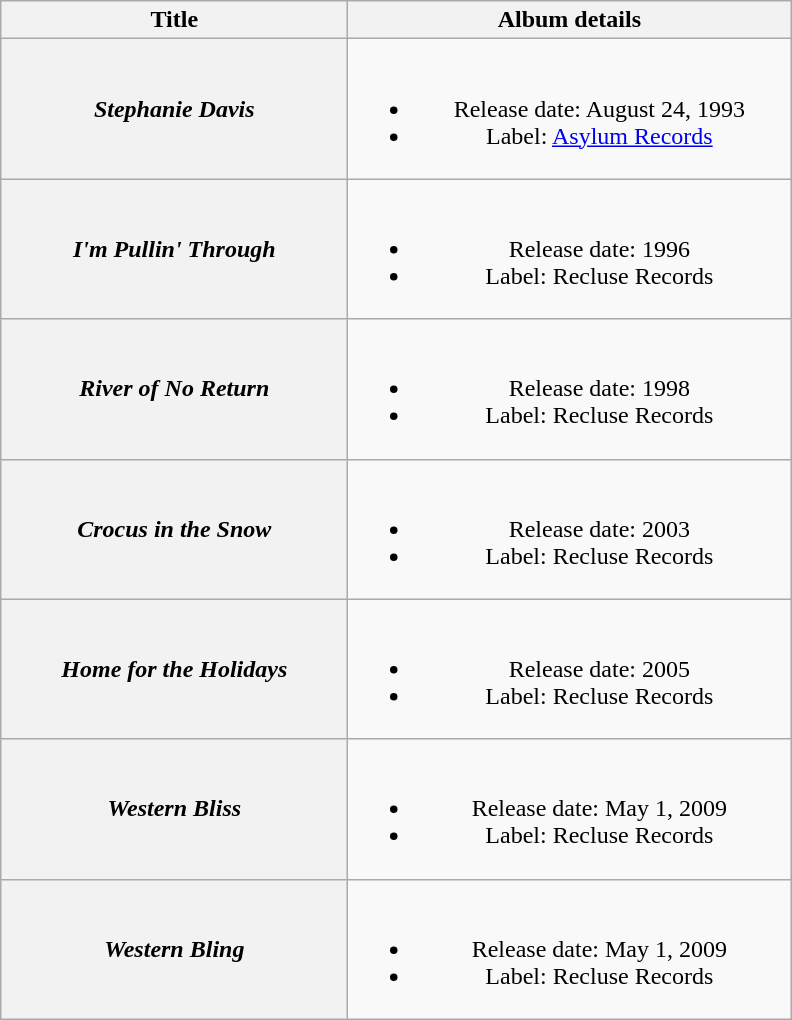<table class="wikitable plainrowheaders" style="text-align:center;">
<tr>
<th style="width:14em;">Title</th>
<th style="width:18em;">Album details</th>
</tr>
<tr>
<th scope="row"><em>Stephanie Davis</em></th>
<td><br><ul><li>Release date: August 24, 1993</li><li>Label: <a href='#'>Asylum Records</a></li></ul></td>
</tr>
<tr>
<th scope="row"><em>I'm Pullin' Through</em></th>
<td><br><ul><li>Release date: 1996</li><li>Label: Recluse Records</li></ul></td>
</tr>
<tr>
<th scope="row"><em>River of No Return</em></th>
<td><br><ul><li>Release date: 1998</li><li>Label: Recluse Records</li></ul></td>
</tr>
<tr>
<th scope="row"><em>Crocus in the Snow</em></th>
<td><br><ul><li>Release date: 2003</li><li>Label: Recluse Records</li></ul></td>
</tr>
<tr>
<th scope="row"><em>Home for the Holidays</em></th>
<td><br><ul><li>Release date: 2005</li><li>Label: Recluse Records</li></ul></td>
</tr>
<tr>
<th scope="row"><em>Western Bliss</em></th>
<td><br><ul><li>Release date: May 1, 2009</li><li>Label: Recluse Records</li></ul></td>
</tr>
<tr>
<th scope="row"><em>Western Bling</em></th>
<td><br><ul><li>Release date: May 1, 2009</li><li>Label: Recluse Records</li></ul></td>
</tr>
</table>
